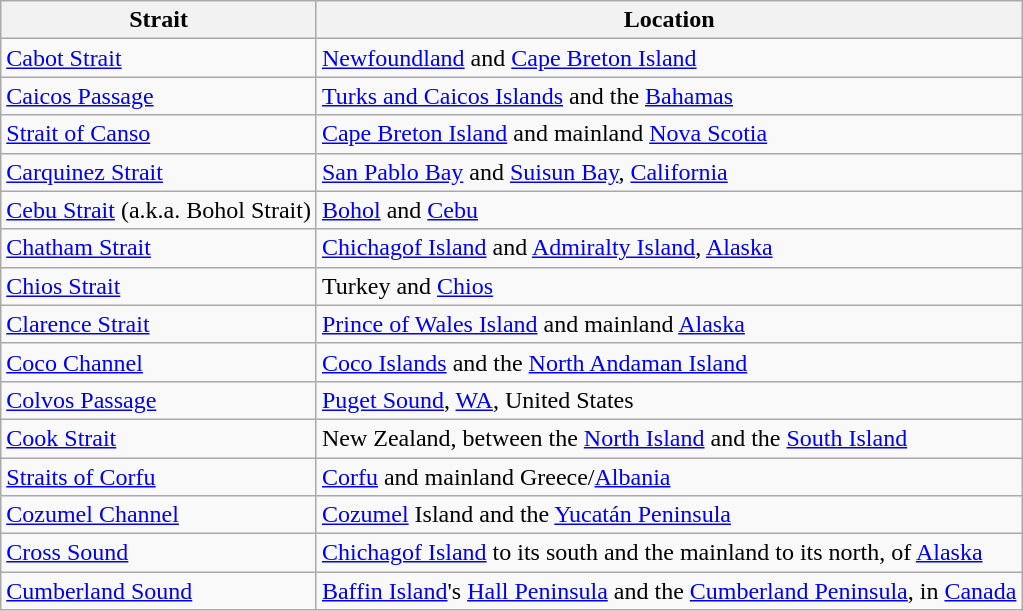<table class="wikitable sortable">
<tr>
<th>Strait</th>
<th>Location</th>
</tr>
<tr>
<td><a href='#'>Cabot Strait</a></td>
<td><a href='#'>Newfoundland</a> and <a href='#'>Cape Breton Island</a></td>
</tr>
<tr>
<td><a href='#'>Caicos Passage</a></td>
<td><a href='#'>Turks and Caicos Islands</a> and the <a href='#'>Bahamas</a></td>
</tr>
<tr>
<td><a href='#'>Strait of Canso</a></td>
<td><a href='#'>Cape Breton Island</a> and mainland <a href='#'>Nova Scotia</a></td>
</tr>
<tr>
<td><a href='#'>Carquinez Strait</a></td>
<td><a href='#'>San Pablo Bay</a> and <a href='#'>Suisun Bay</a>, <a href='#'>California</a></td>
</tr>
<tr>
<td><a href='#'>Cebu Strait</a> (a.k.a. Bohol Strait)</td>
<td><a href='#'>Bohol</a> and <a href='#'>Cebu</a></td>
</tr>
<tr>
<td><a href='#'>Chatham Strait</a></td>
<td><a href='#'>Chichagof Island</a> and <a href='#'>Admiralty Island</a>, <a href='#'>Alaska</a></td>
</tr>
<tr>
<td><a href='#'>Chios Strait</a></td>
<td>Turkey and <a href='#'>Chios</a></td>
</tr>
<tr>
<td><a href='#'>Clarence Strait</a></td>
<td><a href='#'>Prince of Wales Island</a> and mainland <a href='#'>Alaska</a></td>
</tr>
<tr>
<td><a href='#'>Coco Channel</a></td>
<td><a href='#'>Coco Islands</a> and the <a href='#'>North Andaman Island</a></td>
</tr>
<tr>
<td><a href='#'>Colvos Passage</a></td>
<td><a href='#'>Puget Sound</a>, <a href='#'>WA</a>, United States</td>
</tr>
<tr>
<td><a href='#'>Cook Strait</a></td>
<td>New Zealand, between the <a href='#'>North Island</a> and the <a href='#'>South Island</a></td>
</tr>
<tr>
<td><a href='#'>Straits of Corfu</a></td>
<td><a href='#'>Corfu</a> and mainland Greece/<a href='#'>Albania</a></td>
</tr>
<tr>
<td><a href='#'>Cozumel Channel</a></td>
<td><a href='#'>Cozumel</a> Island and the <a href='#'>Yucatán Peninsula</a></td>
</tr>
<tr>
<td><a href='#'>Cross Sound</a></td>
<td><a href='#'>Chichagof Island</a> to its south and the mainland to its north, of <a href='#'>Alaska</a></td>
</tr>
<tr>
<td><a href='#'>Cumberland Sound</a></td>
<td><a href='#'>Baffin Island</a>'s <a href='#'>Hall Peninsula</a> and the <a href='#'>Cumberland Peninsula</a>, in <a href='#'>Canada</a></td>
</tr>
</table>
